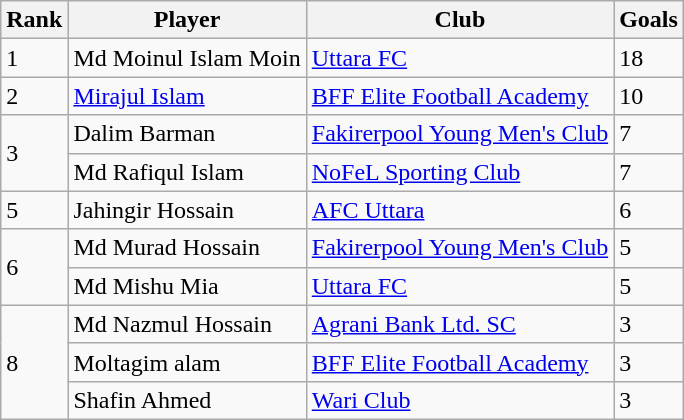<table class="wikitable">
<tr>
<th>Rank</th>
<th>Player</th>
<th>Club</th>
<th>Goals</th>
</tr>
<tr>
<td>1</td>
<td> Md Moinul Islam Moin</td>
<td><a href='#'>Uttara FC</a></td>
<td>18</td>
</tr>
<tr>
<td>2</td>
<td> <a href='#'>Mirajul Islam</a></td>
<td><a href='#'>BFF Elite Football Academy</a></td>
<td>10</td>
</tr>
<tr>
<td rowspan=2>3</td>
<td> Dalim Barman</td>
<td><a href='#'>Fakirerpool Young Men's Club</a></td>
<td>7</td>
</tr>
<tr>
<td> Md Rafiqul Islam</td>
<td><a href='#'>NoFeL Sporting Club</a></td>
<td>7</td>
</tr>
<tr>
<td>5</td>
<td> Jahingir Hossain</td>
<td><a href='#'>AFC Uttara</a></td>
<td>6</td>
</tr>
<tr>
<td rowspan=2>6</td>
<td> Md Murad Hossain</td>
<td><a href='#'>Fakirerpool Young Men's Club</a></td>
<td>5</td>
</tr>
<tr>
<td> Md Mishu Mia</td>
<td><a href='#'>Uttara FC</a></td>
<td>5</td>
</tr>
<tr>
<td rowspan=3>8</td>
<td> Md Nazmul Hossain</td>
<td><a href='#'>Agrani Bank Ltd. SC</a></td>
<td>3</td>
</tr>
<tr>
<td> Moltagim alam</td>
<td><a href='#'>BFF Elite Football Academy</a></td>
<td>3</td>
</tr>
<tr>
<td> Shafin Ahmed</td>
<td><a href='#'>Wari Club</a></td>
<td>3</td>
</tr>
</table>
